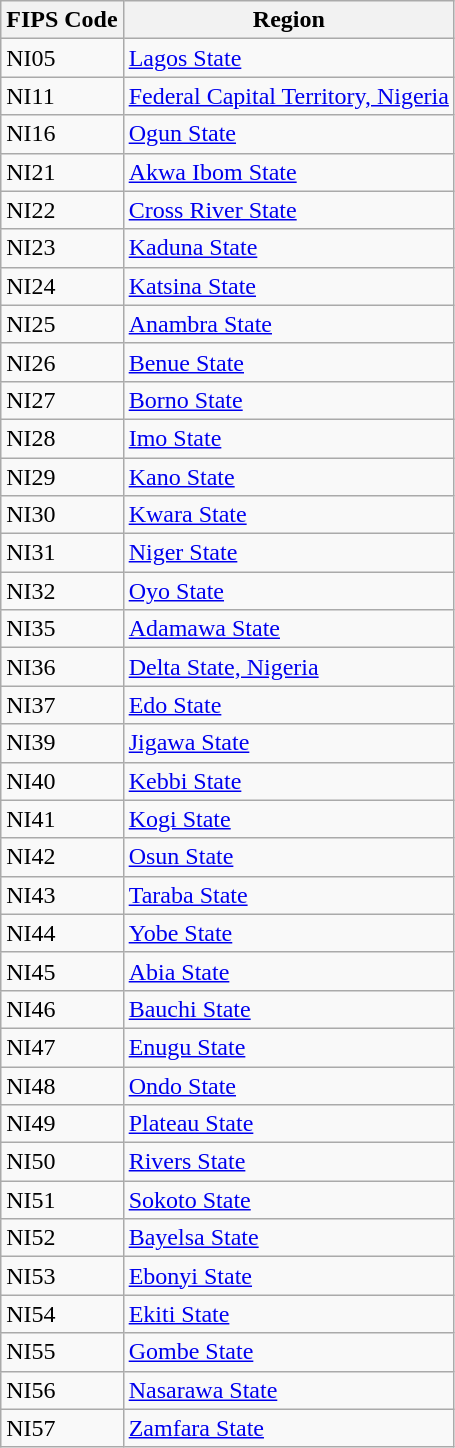<table class="wikitable">
<tr>
<th>FIPS Code</th>
<th>Region</th>
</tr>
<tr>
<td>NI05</td>
<td><a href='#'>Lagos State</a></td>
</tr>
<tr>
<td>NI11</td>
<td><a href='#'>Federal Capital Territory, Nigeria</a></td>
</tr>
<tr>
<td>NI16</td>
<td><a href='#'>Ogun State</a></td>
</tr>
<tr>
<td>NI21</td>
<td><a href='#'>Akwa Ibom State</a></td>
</tr>
<tr>
<td>NI22</td>
<td><a href='#'>Cross River State</a></td>
</tr>
<tr>
<td>NI23</td>
<td><a href='#'>Kaduna State</a></td>
</tr>
<tr>
<td>NI24</td>
<td><a href='#'>Katsina State</a></td>
</tr>
<tr>
<td>NI25</td>
<td><a href='#'>Anambra State</a></td>
</tr>
<tr>
<td>NI26</td>
<td><a href='#'>Benue State</a></td>
</tr>
<tr>
<td>NI27</td>
<td><a href='#'>Borno State</a></td>
</tr>
<tr>
<td>NI28</td>
<td><a href='#'>Imo State</a></td>
</tr>
<tr>
<td>NI29</td>
<td><a href='#'>Kano State</a></td>
</tr>
<tr>
<td>NI30</td>
<td><a href='#'>Kwara State</a></td>
</tr>
<tr>
<td>NI31</td>
<td><a href='#'>Niger State</a></td>
</tr>
<tr>
<td>NI32</td>
<td><a href='#'>Oyo State</a></td>
</tr>
<tr>
<td>NI35</td>
<td><a href='#'>Adamawa State</a></td>
</tr>
<tr>
<td>NI36</td>
<td><a href='#'>Delta State, Nigeria</a></td>
</tr>
<tr>
<td>NI37</td>
<td><a href='#'>Edo State</a></td>
</tr>
<tr>
<td>NI39</td>
<td><a href='#'>Jigawa State</a></td>
</tr>
<tr>
<td>NI40</td>
<td><a href='#'>Kebbi State</a></td>
</tr>
<tr>
<td>NI41</td>
<td><a href='#'>Kogi State</a></td>
</tr>
<tr>
<td>NI42</td>
<td><a href='#'>Osun State</a></td>
</tr>
<tr>
<td>NI43</td>
<td><a href='#'>Taraba State</a></td>
</tr>
<tr>
<td>NI44</td>
<td><a href='#'>Yobe State</a></td>
</tr>
<tr>
<td>NI45</td>
<td><a href='#'>Abia State</a></td>
</tr>
<tr>
<td>NI46</td>
<td><a href='#'>Bauchi State</a></td>
</tr>
<tr>
<td>NI47</td>
<td><a href='#'>Enugu State</a></td>
</tr>
<tr>
<td>NI48</td>
<td><a href='#'>Ondo State</a></td>
</tr>
<tr>
<td>NI49</td>
<td><a href='#'>Plateau State</a></td>
</tr>
<tr>
<td>NI50</td>
<td><a href='#'>Rivers State</a></td>
</tr>
<tr>
<td>NI51</td>
<td><a href='#'>Sokoto State</a></td>
</tr>
<tr>
<td>NI52</td>
<td><a href='#'>Bayelsa State</a></td>
</tr>
<tr>
<td>NI53</td>
<td><a href='#'>Ebonyi State</a></td>
</tr>
<tr>
<td>NI54</td>
<td><a href='#'>Ekiti State</a></td>
</tr>
<tr>
<td>NI55</td>
<td><a href='#'>Gombe State</a></td>
</tr>
<tr>
<td>NI56</td>
<td><a href='#'>Nasarawa State</a></td>
</tr>
<tr>
<td>NI57</td>
<td><a href='#'>Zamfara State</a></td>
</tr>
</table>
